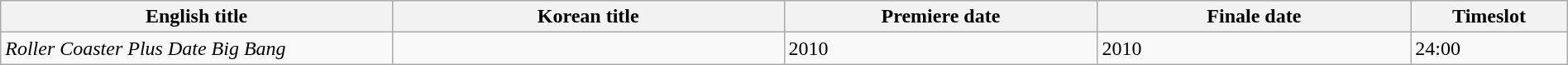<table class="wikitable sortable" width="100%">
<tr>
<th style="width:25%">English title</th>
<th style="width:25%">Korean title</th>
<th style="width:20%">Premiere date</th>
<th style="width:20%">Finale date</th>
<th style="width:10%">Timeslot</th>
</tr>
<tr>
<td><em>Roller Coaster Plus Date Big Bang</em></td>
<td></td>
<td>2010</td>
<td>2010</td>
<td>24:00</td>
</tr>
</table>
